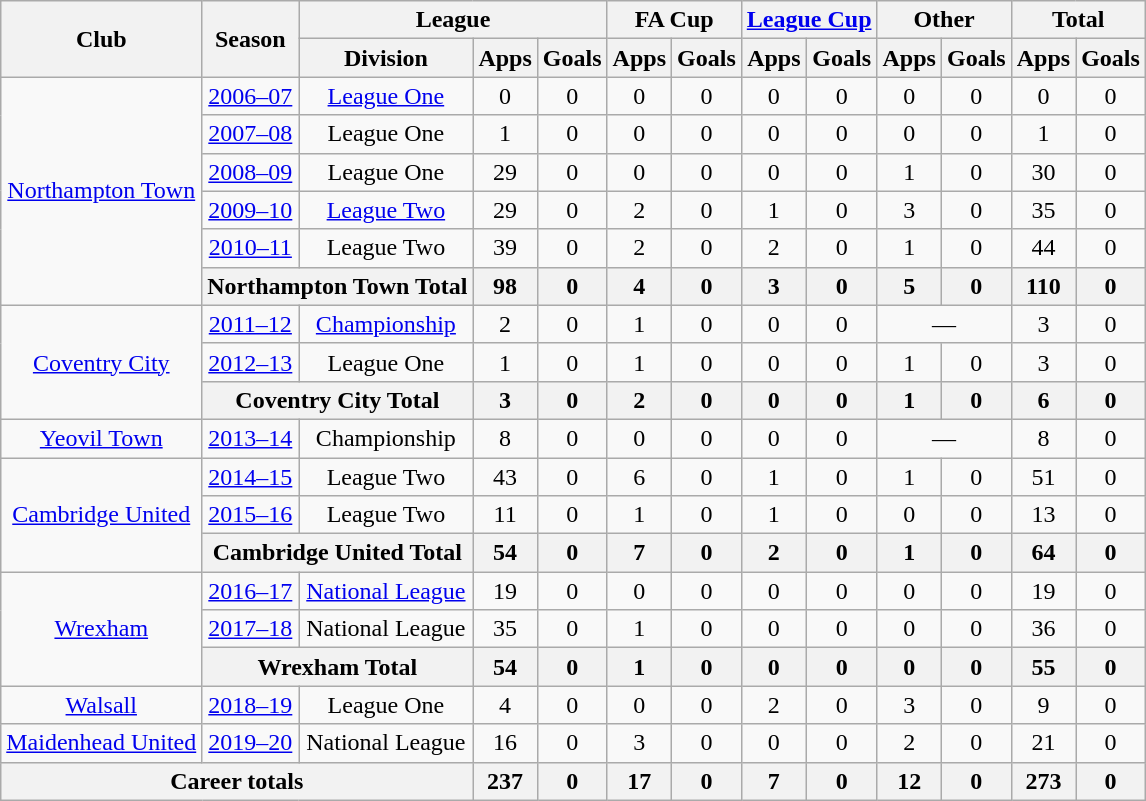<table class="wikitable" style="text-align: center;">
<tr>
<th rowspan="2">Club</th>
<th rowspan="2">Season</th>
<th colspan="3">League</th>
<th colspan="2">FA Cup</th>
<th colspan="2"><a href='#'>League Cup</a></th>
<th colspan="2">Other</th>
<th colspan="2">Total</th>
</tr>
<tr>
<th>Division</th>
<th>Apps</th>
<th>Goals</th>
<th>Apps</th>
<th>Goals</th>
<th>Apps</th>
<th>Goals</th>
<th>Apps</th>
<th>Goals</th>
<th>Apps</th>
<th>Goals</th>
</tr>
<tr>
<td rowspan="6" valign="center"><a href='#'>Northampton Town</a></td>
<td><a href='#'>2006–07</a></td>
<td><a href='#'>League One</a></td>
<td>0</td>
<td>0</td>
<td>0</td>
<td>0</td>
<td>0</td>
<td>0</td>
<td>0</td>
<td>0</td>
<td>0</td>
<td>0</td>
</tr>
<tr>
<td><a href='#'>2007–08</a></td>
<td>League One</td>
<td>1</td>
<td>0</td>
<td>0</td>
<td>0</td>
<td>0</td>
<td>0</td>
<td>0</td>
<td>0</td>
<td>1</td>
<td>0</td>
</tr>
<tr>
<td><a href='#'>2008–09</a></td>
<td>League One</td>
<td>29</td>
<td>0</td>
<td>0</td>
<td>0</td>
<td>0</td>
<td>0</td>
<td>1</td>
<td>0</td>
<td>30</td>
<td>0</td>
</tr>
<tr>
<td><a href='#'>2009–10</a></td>
<td><a href='#'>League Two</a></td>
<td>29</td>
<td>0</td>
<td>2</td>
<td>0</td>
<td>1</td>
<td>0</td>
<td>3</td>
<td>0</td>
<td>35</td>
<td>0</td>
</tr>
<tr>
<td><a href='#'>2010–11</a></td>
<td>League Two</td>
<td>39</td>
<td>0</td>
<td>2</td>
<td>0</td>
<td>2</td>
<td>0</td>
<td>1</td>
<td>0</td>
<td>44</td>
<td>0</td>
</tr>
<tr>
<th colspan="2">Northampton Town Total</th>
<th>98</th>
<th>0</th>
<th>4</th>
<th>0</th>
<th>3</th>
<th>0</th>
<th>5</th>
<th>0</th>
<th>110</th>
<th>0</th>
</tr>
<tr>
<td rowspan="3" valign="center"><a href='#'>Coventry City</a></td>
<td><a href='#'>2011–12</a></td>
<td><a href='#'>Championship</a></td>
<td>2</td>
<td>0</td>
<td>1</td>
<td>0</td>
<td>0</td>
<td>0</td>
<td colspan="2">—</td>
<td>3</td>
<td>0</td>
</tr>
<tr>
<td><a href='#'>2012–13</a></td>
<td>League One</td>
<td>1</td>
<td>0</td>
<td>1</td>
<td>0</td>
<td>0</td>
<td>0</td>
<td>1</td>
<td>0</td>
<td>3</td>
<td>0</td>
</tr>
<tr>
<th colspan="2">Coventry City Total</th>
<th>3</th>
<th>0</th>
<th>2</th>
<th>0</th>
<th>0</th>
<th>0</th>
<th>1</th>
<th>0</th>
<th>6</th>
<th>0</th>
</tr>
<tr>
<td valign="center"><a href='#'>Yeovil Town</a></td>
<td><a href='#'>2013–14</a></td>
<td>Championship</td>
<td>8</td>
<td>0</td>
<td>0</td>
<td>0</td>
<td>0</td>
<td>0</td>
<td colspan="2">—</td>
<td>8</td>
<td>0</td>
</tr>
<tr>
<td rowspan="3" valign="center"><a href='#'>Cambridge United</a></td>
<td><a href='#'>2014–15</a></td>
<td>League Two</td>
<td>43</td>
<td>0</td>
<td>6</td>
<td>0</td>
<td>1</td>
<td>0</td>
<td>1</td>
<td>0</td>
<td>51</td>
<td>0</td>
</tr>
<tr>
<td><a href='#'>2015–16</a></td>
<td>League Two</td>
<td>11</td>
<td>0</td>
<td>1</td>
<td>0</td>
<td>1</td>
<td>0</td>
<td>0</td>
<td>0</td>
<td>13</td>
<td>0</td>
</tr>
<tr>
<th colspan="2">Cambridge United Total</th>
<th>54</th>
<th>0</th>
<th>7</th>
<th>0</th>
<th>2</th>
<th>0</th>
<th>1</th>
<th>0</th>
<th>64</th>
<th>0</th>
</tr>
<tr>
<td rowspan="3" valign="center"><a href='#'>Wrexham</a></td>
<td><a href='#'>2016–17</a></td>
<td><a href='#'>National League</a></td>
<td>19</td>
<td>0</td>
<td>0</td>
<td>0</td>
<td>0</td>
<td>0</td>
<td>0</td>
<td>0</td>
<td>19</td>
<td>0</td>
</tr>
<tr>
<td><a href='#'>2017–18</a></td>
<td>National League</td>
<td>35</td>
<td>0</td>
<td>1</td>
<td>0</td>
<td>0</td>
<td>0</td>
<td>0</td>
<td>0</td>
<td>36</td>
<td>0</td>
</tr>
<tr>
<th colspan="2">Wrexham Total</th>
<th>54</th>
<th>0</th>
<th>1</th>
<th>0</th>
<th>0</th>
<th>0</th>
<th>0</th>
<th>0</th>
<th>55</th>
<th>0</th>
</tr>
<tr>
<td valign="center"><a href='#'>Walsall</a></td>
<td><a href='#'>2018–19</a></td>
<td>League One</td>
<td>4</td>
<td>0</td>
<td>0</td>
<td>0</td>
<td>2</td>
<td>0</td>
<td>3</td>
<td>0</td>
<td>9</td>
<td>0</td>
</tr>
<tr>
<td valign="center"><a href='#'>Maidenhead United</a></td>
<td><a href='#'>2019–20</a></td>
<td>National League</td>
<td>16</td>
<td>0</td>
<td>3</td>
<td>0</td>
<td>0</td>
<td>0</td>
<td>2</td>
<td>0</td>
<td>21</td>
<td>0</td>
</tr>
<tr>
<th colspan="3">Career totals</th>
<th>237</th>
<th>0</th>
<th>17</th>
<th>0</th>
<th>7</th>
<th>0</th>
<th>12</th>
<th>0</th>
<th>273</th>
<th>0</th>
</tr>
</table>
